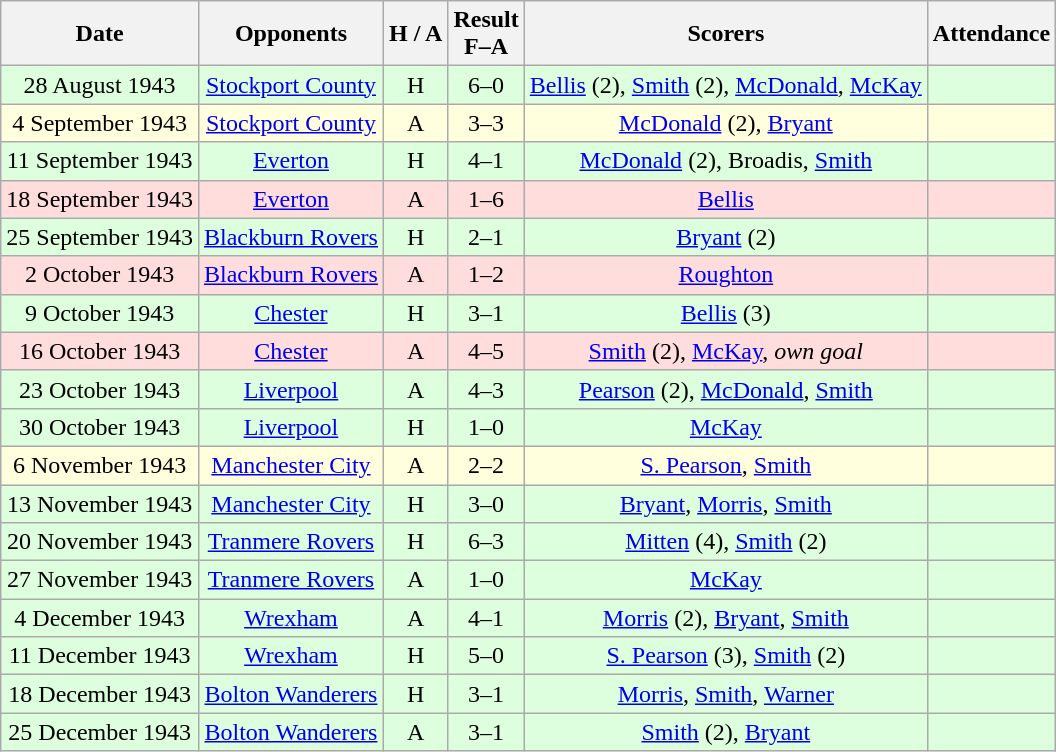<table class="wikitable" style="text-align:center">
<tr>
<th>Date</th>
<th>Opponents</th>
<th>H / A</th>
<th>Result<br>F–A</th>
<th>Scorers</th>
<th>Attendance</th>
</tr>
<tr bgcolor="#ddffdd">
<td>28 August 1943</td>
<td><a href='#'>Stockport County</a></td>
<td>H</td>
<td>6–0</td>
<td><a href='#'>Bellis</a> (2), <a href='#'>Smith</a> (2), <a href='#'>McDonald</a>, <a href='#'>McKay</a></td>
<td></td>
</tr>
<tr bgcolor="#ffffdd">
<td>4 September 1943</td>
<td><a href='#'>Stockport County</a></td>
<td>A</td>
<td>3–3</td>
<td><a href='#'>McDonald</a> (2), <a href='#'>Bryant</a></td>
<td></td>
</tr>
<tr bgcolor="#ddffdd">
<td>11 September 1943</td>
<td><a href='#'>Everton</a></td>
<td>H</td>
<td>4–1</td>
<td><a href='#'>McDonald</a> (2), Broadis, <a href='#'>Smith</a></td>
<td></td>
</tr>
<tr bgcolor="#ffdddd">
<td>18 September 1943</td>
<td><a href='#'>Everton</a></td>
<td>A</td>
<td>1–6</td>
<td><a href='#'>Bellis</a></td>
<td></td>
</tr>
<tr bgcolor="#ddffdd">
<td>25 September 1943</td>
<td><a href='#'>Blackburn Rovers</a></td>
<td>H</td>
<td>2–1</td>
<td><a href='#'>Bryant</a> (2)</td>
<td></td>
</tr>
<tr bgcolor="#ffdddd">
<td>2 October 1943</td>
<td><a href='#'>Blackburn Rovers</a></td>
<td>A</td>
<td>1–2</td>
<td><a href='#'>Roughton</a></td>
<td></td>
</tr>
<tr bgcolor="#ddffdd">
<td>9 October 1943</td>
<td><a href='#'>Chester</a></td>
<td>H</td>
<td>3–1</td>
<td><a href='#'>Bellis</a> (3)</td>
<td></td>
</tr>
<tr bgcolor="#ffdddd">
<td>16 October 1943</td>
<td><a href='#'>Chester</a></td>
<td>A</td>
<td>4–5</td>
<td><a href='#'>Smith</a> (2), <a href='#'>McKay</a>, <em>own goal</em></td>
<td></td>
</tr>
<tr bgcolor="#ddffdd">
<td>23 October 1943</td>
<td><a href='#'>Liverpool</a></td>
<td>A</td>
<td>4–3</td>
<td><a href='#'>Pearson</a> (2), <a href='#'>McDonald</a>, <a href='#'>Smith</a></td>
<td></td>
</tr>
<tr bgcolor="#ddffdd">
<td>30 October 1943</td>
<td><a href='#'>Liverpool</a></td>
<td>H</td>
<td>1–0</td>
<td><a href='#'>McKay</a></td>
<td></td>
</tr>
<tr bgcolor="#ffffdd">
<td>6 November 1943</td>
<td><a href='#'>Manchester City</a></td>
<td>A</td>
<td>2–2</td>
<td><a href='#'>S. Pearson</a>, <a href='#'>Smith</a></td>
<td></td>
</tr>
<tr bgcolor="#ddffdd">
<td>13 November 1943</td>
<td><a href='#'>Manchester City</a></td>
<td>H</td>
<td>3–0</td>
<td><a href='#'>Bryant</a>, <a href='#'>Morris</a>, <a href='#'>Smith</a></td>
<td></td>
</tr>
<tr bgcolor="#ddffdd">
<td>20 November 1943</td>
<td><a href='#'>Tranmere Rovers</a></td>
<td>H</td>
<td>6–3</td>
<td><a href='#'>Mitten</a> (4), <a href='#'>Smith</a> (2)</td>
<td></td>
</tr>
<tr bgcolor="#ddffdd">
<td>27 November 1943</td>
<td><a href='#'>Tranmere Rovers</a></td>
<td>A</td>
<td>1–0</td>
<td><a href='#'>McKay</a></td>
<td></td>
</tr>
<tr bgcolor="#ddffdd">
<td>4 December 1943</td>
<td><a href='#'>Wrexham</a></td>
<td>A</td>
<td>4–1</td>
<td><a href='#'>Morris</a> (2), <a href='#'>Bryant</a>, <a href='#'>Smith</a></td>
<td></td>
</tr>
<tr bgcolor="#ddffdd">
<td>11 December 1943</td>
<td><a href='#'>Wrexham</a></td>
<td>H</td>
<td>5–0</td>
<td><a href='#'>S. Pearson</a> (3), <a href='#'>Smith</a> (2)</td>
<td></td>
</tr>
<tr bgcolor="#ddffdd">
<td>18 December 1943</td>
<td><a href='#'>Bolton Wanderers</a></td>
<td>H</td>
<td>3–1</td>
<td><a href='#'>Morris</a>, <a href='#'>Smith</a>, <a href='#'>Warner</a></td>
<td></td>
</tr>
<tr bgcolor="#ddffdd">
<td>25 December 1943</td>
<td><a href='#'>Bolton Wanderers</a></td>
<td>A</td>
<td>3–1</td>
<td><a href='#'>Smith</a> (2), <a href='#'>Bryant</a></td>
<td></td>
</tr>
</table>
